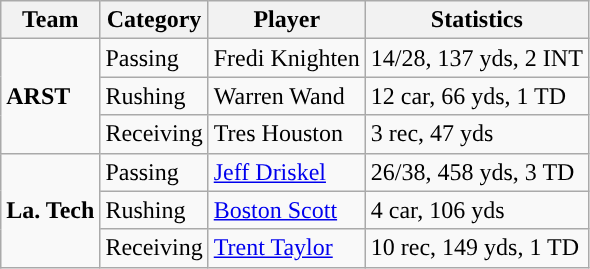<table class="wikitable">
<tr>
<th>Team</th>
<th>Category</th>
<th>Player</th>
<th>Statistics</th>
</tr>
<tr>
<td rowspan=3><strong>ARST</strong></td>
<td>Passing</td>
<td>Fredi Knighten</td>
<td>14/28, 137 yds, 2 INT</td>
</tr>
<tr>
<td>Rushing</td>
<td>Warren Wand</td>
<td>12 car, 66 yds, 1 TD</td>
</tr>
<tr>
<td>Receiving</td>
<td>Tres Houston</td>
<td>3 rec, 47 yds</td>
</tr>
<tr>
<td rowspan=3><strong>La. Tech</strong></td>
<td>Passing</td>
<td><a href='#'>Jeff Driskel</a></td>
<td>26/38, 458 yds, 3 TD</td>
</tr>
<tr>
<td>Rushing</td>
<td><a href='#'>Boston Scott</a></td>
<td>4 car, 106 yds</td>
</tr>
<tr>
<td>Receiving</td>
<td><a href='#'>Trent Taylor</a></td>
<td>10 rec, 149 yds, 1 TD</td>
</tr>
</table>
